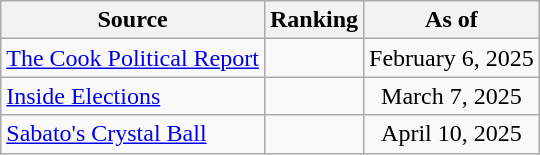<table class="wikitable" style="text-align:center">
<tr>
<th>Source</th>
<th>Ranking</th>
<th>As of</th>
</tr>
<tr>
<td align=left><a href='#'>The Cook Political Report</a></td>
<td></td>
<td>February 6, 2025</td>
</tr>
<tr>
<td align=left><a href='#'>Inside Elections</a></td>
<td></td>
<td>March 7, 2025</td>
</tr>
<tr>
<td align=left><a href='#'>Sabato's Crystal Ball</a></td>
<td></td>
<td>April 10, 2025</td>
</tr>
</table>
